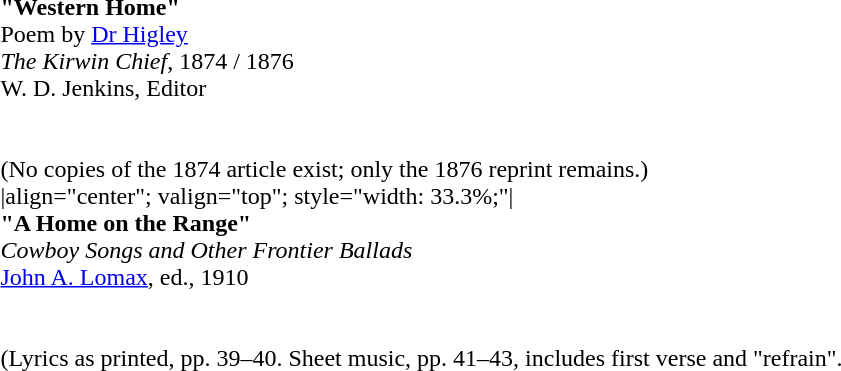<table>
<tr>
<td><br><div>
<strong>"Western Home"</strong><br>Poem by <a href='#'>Dr Higley</a><br><em>The Kirwin Chief</em>, 1874 / 1876<br>W. D. Jenkins, Editor</div><br><div><br>(No copies of the 1874 article exist; only the 1876 reprint remains.)</div>
|align="center"; valign="top"; style="width: 33.3%;"|
<div>
<strong>"A Home on the Range"</strong><br><em>Cowboy Songs and Other Frontier Ballads</em><br><a href='#'>John A. Lomax</a>, ed., 1910</div><br><div><br>(Lyrics as printed, pp. 39–40. Sheet music, pp. 41–43, includes first verse and "refrain".</div></td>
</tr>
<tr>
</tr>
</table>
